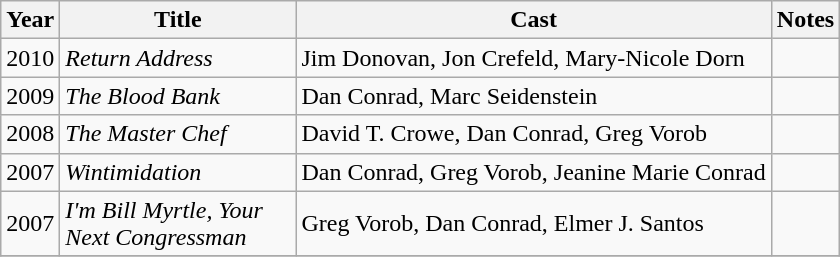<table class=wikitable>
<tr>
<th>Year</th>
<th width=150>Title</th>
<th>Cast</th>
<th>Notes</th>
</tr>
<tr>
<td>2010</td>
<td><em>Return Address</em></td>
<td>Jim Donovan, Jon Crefeld, Mary-Nicole Dorn</td>
<td></td>
</tr>
<tr>
<td>2009</td>
<td><em>The Blood Bank</em></td>
<td>Dan Conrad, Marc Seidenstein</td>
<td></td>
</tr>
<tr>
<td>2008</td>
<td><em>The Master Chef</em></td>
<td>David T. Crowe, Dan Conrad, Greg Vorob</td>
<td></td>
</tr>
<tr>
<td>2007</td>
<td><em>Wintimidation</em></td>
<td>Dan Conrad, Greg Vorob, Jeanine Marie Conrad</td>
<td></td>
</tr>
<tr>
<td>2007</td>
<td><em>I'm Bill Myrtle, Your Next Congressman </em></td>
<td>Greg Vorob, Dan Conrad, Elmer J. Santos</td>
<td></td>
</tr>
<tr>
</tr>
</table>
